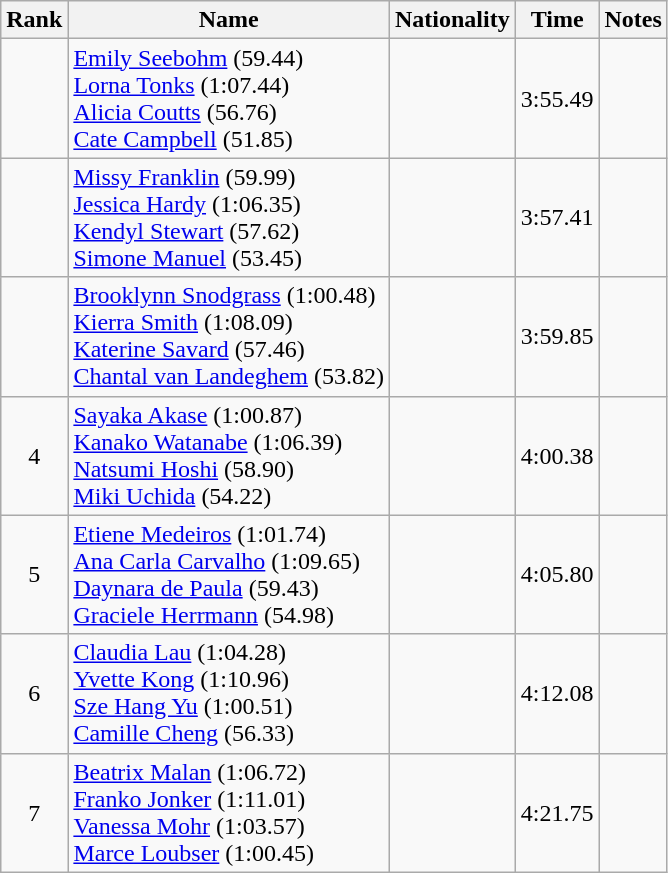<table class="wikitable sortable" style="text-align:center">
<tr>
<th>Rank</th>
<th>Name</th>
<th>Nationality</th>
<th>Time</th>
<th>Notes</th>
</tr>
<tr>
<td></td>
<td align=left><a href='#'>Emily Seebohm</a> (59.44) <br><a href='#'>Lorna Tonks</a> (1:07.44) <br><a href='#'>Alicia Coutts</a> (56.76) <br><a href='#'>Cate Campbell</a> (51.85)</td>
<td align=left></td>
<td>3:55.49</td>
<td></td>
</tr>
<tr>
<td></td>
<td align=left><a href='#'>Missy Franklin</a> (59.99) <br><a href='#'>Jessica Hardy</a> (1:06.35) <br><a href='#'>Kendyl Stewart</a> (57.62) <br><a href='#'>Simone Manuel</a> (53.45)</td>
<td align=left></td>
<td>3:57.41</td>
<td></td>
</tr>
<tr>
<td></td>
<td align=left><a href='#'>Brooklynn Snodgrass</a> (1:00.48) <br><a href='#'>Kierra Smith</a> (1:08.09) <br><a href='#'>Katerine Savard</a> (57.46) <br><a href='#'>Chantal van Landeghem</a> (53.82)</td>
<td align=left></td>
<td>3:59.85</td>
<td></td>
</tr>
<tr>
<td>4</td>
<td align=left><a href='#'>Sayaka Akase</a> (1:00.87) <br><a href='#'>Kanako Watanabe</a> (1:06.39) <br><a href='#'>Natsumi Hoshi</a> (58.90) <br><a href='#'>Miki Uchida</a> (54.22)</td>
<td align=left></td>
<td>4:00.38</td>
<td></td>
</tr>
<tr>
<td>5</td>
<td align=left><a href='#'>Etiene Medeiros</a> (1:01.74) <br><a href='#'>Ana Carla Carvalho</a> (1:09.65) <br><a href='#'>Daynara de Paula</a> (59.43) <br><a href='#'>Graciele Herrmann</a> (54.98)</td>
<td align=left></td>
<td>4:05.80</td>
<td></td>
</tr>
<tr>
<td>6</td>
<td align=left><a href='#'>Claudia Lau</a> (1:04.28) <br><a href='#'>Yvette Kong</a> (1:10.96) <br><a href='#'>Sze Hang Yu</a> (1:00.51) <br><a href='#'>Camille Cheng</a> (56.33)</td>
<td align=left></td>
<td>4:12.08</td>
<td></td>
</tr>
<tr>
<td>7</td>
<td align=left><a href='#'>Beatrix Malan</a> (1:06.72) <br> <a href='#'>Franko Jonker</a> (1:11.01) <br> <a href='#'>Vanessa Mohr</a> (1:03.57) <br> <a href='#'>Marce Loubser</a> (1:00.45)</td>
<td align=left></td>
<td>4:21.75</td>
<td></td>
</tr>
</table>
